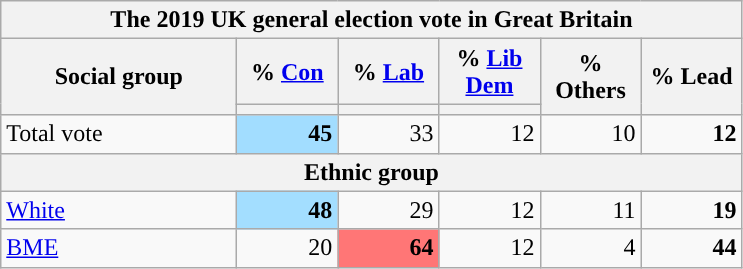<table class=wikitable>
<tr>
<th colspan="10">The 2019 UK general election vote in Great Britain</th>
</tr>
<tr>
<th style="width:150px;" rowspan="2">Social group</th>
<th style="width:60px;" class="unsortable">% <a href='#'>Con</a></th>
<th style="width:60px;" class="unsortable">% <a href='#'>Lab</a></th>
<th style="width:60px;" class="unsortable">% <a href='#'>Lib Dem</a></th>
<th style="width:60px;" rowspan="2" class="unsortable">% Others</th>
<th style="width:60px;" rowspan="2" class="unsortable">% Lead</th>
</tr>
<tr>
<th class="unsortable" style="color:inherit;background:"></th>
<th class="unsortable" style="color:inherit;background:"></th>
<th class="unsortable" style="color:inherit;background:"></th>
</tr>
<tr>
<td>Total vote</td>
<td style="text-align:right; background:#A2DDFF;"><strong>45</strong></td>
<td style="text-align:right;">33</td>
<td style="text-align:right;">12</td>
<td style="text-align:right;">10</td>
<td style="text-align:right; background:"><strong>12</strong></td>
</tr>
<tr>
<th colspan=9>Ethnic group</th>
</tr>
<tr>
<td><a href='#'>White</a></td>
<td style="text-align:right; background:#A3DEFF;"><strong>48</strong></td>
<td style="text-align:right;">29</td>
<td style="text-align:right;">12</td>
<td style="text-align:right;">11</td>
<td style="text-align:right; background:"><strong>19</strong></td>
</tr>
<tr>
<td><a href='#'>BME</a></td>
<td style="text-align:right;">20</td>
<td style="text-align:right; background:#FF7676;"><strong>64</strong></td>
<td style="text-align:right;">12</td>
<td style="text-align:right;">4</td>
<td style="text-align:right; background:"><strong>44</strong></td>
</tr>
</table>
